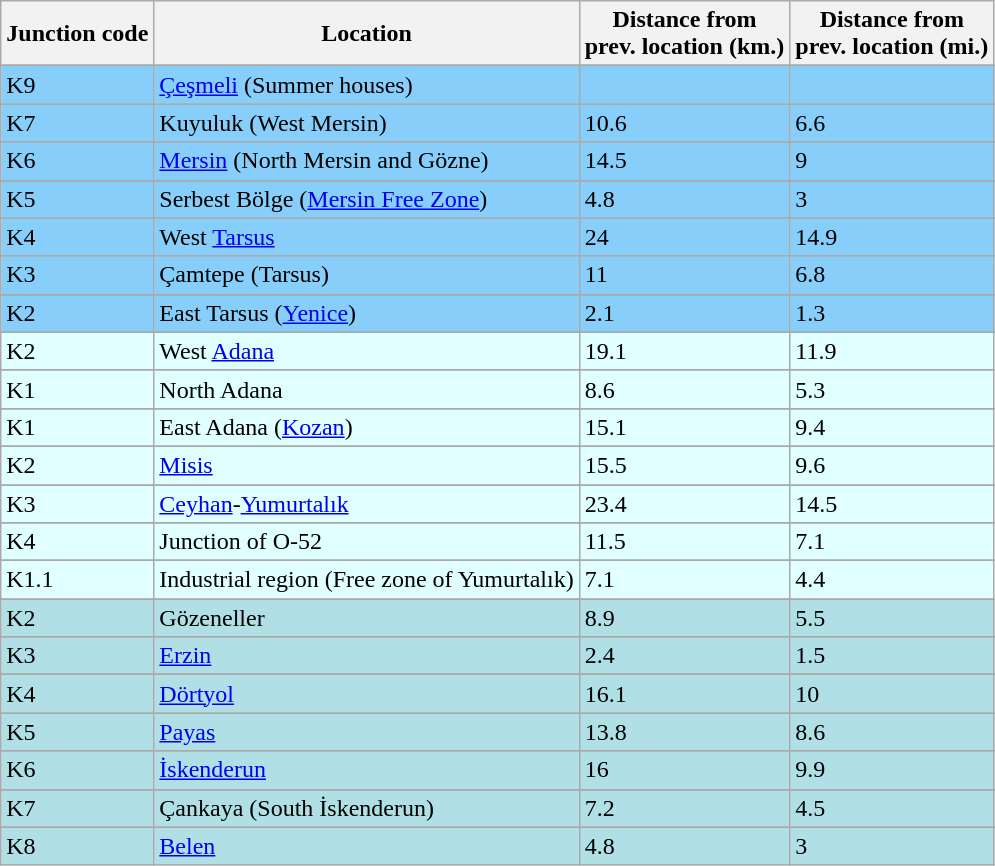<table class="wikitable">
<tr>
<th>Junction code</th>
<th>Location</th>
<th>Distance from<br>prev. location (km.)</th>
<th>Distance from<br>prev. location (mi.)</th>
</tr>
<tr>
</tr>
<tr - bgcolor=87CFFA>
<td>K9</td>
<td><a href='#'>Çeşmeli</a> (Summer houses)</td>
<td></td>
<td></td>
</tr>
<tr>
</tr>
<tr - bgcolor=87CFFA>
<td>K7</td>
<td>Kuyuluk (West Mersin)</td>
<td>10.6</td>
<td>6.6</td>
</tr>
<tr>
</tr>
<tr - bgcolor=87CFFA>
<td>K6</td>
<td><a href='#'>Mersin</a> (North Mersin and Gözne)</td>
<td>14.5</td>
<td>9</td>
</tr>
<tr>
</tr>
<tr - bgcolor=87CFFA>
<td>K5</td>
<td>Serbest Bölge (<a href='#'>Mersin Free Zone</a>)</td>
<td>4.8</td>
<td>3</td>
</tr>
<tr>
</tr>
<tr - bgcolor=87CFFA>
<td>K4</td>
<td>West <a href='#'>Tarsus</a></td>
<td>24</td>
<td>14.9</td>
</tr>
<tr>
</tr>
<tr - bgcolor=87CFFA>
<td>K3</td>
<td>Çamtepe (Tarsus)</td>
<td>11</td>
<td>6.8</td>
</tr>
<tr>
</tr>
<tr - bgcolor=87CFFA>
<td>K2</td>
<td>East Tarsus (<a href='#'>Yenice</a>)</td>
<td>2.1</td>
<td>1.3</td>
</tr>
<tr>
</tr>
<tr - bgcolor=E0FFFF>
<td>K2</td>
<td>West <a href='#'>Adana</a></td>
<td>19.1</td>
<td>11.9</td>
</tr>
<tr>
</tr>
<tr - bgcolor=E0FFFF>
<td>K1</td>
<td>North Adana</td>
<td>8.6</td>
<td>5.3</td>
</tr>
<tr>
</tr>
<tr - bgcolor=E0FFFF>
<td>K1</td>
<td>East Adana (<a href='#'>Kozan</a>)</td>
<td>15.1</td>
<td>9.4</td>
</tr>
<tr>
</tr>
<tr - bgcolor=E0FFFF>
<td>K2</td>
<td><a href='#'>Misis</a></td>
<td>15.5</td>
<td>9.6</td>
</tr>
<tr>
</tr>
<tr - bgcolor=E0FFFF>
<td>K3</td>
<td><a href='#'>Ceyhan</a>-<a href='#'>Yumurtalık</a></td>
<td>23.4</td>
<td>14.5</td>
</tr>
<tr>
</tr>
<tr - bgcolor=E0FFFF>
<td>K4</td>
<td>Junction of O-52</td>
<td>11.5</td>
<td>7.1</td>
</tr>
<tr>
</tr>
<tr - bgcolor=E0FFFF>
<td>K1.1</td>
<td>Industrial region (Free zone of Yumurtalık)</td>
<td>7.1</td>
<td>4.4</td>
</tr>
<tr>
</tr>
<tr - bgcolor= B0E0E6>
<td>K2</td>
<td>Gözeneller</td>
<td>8.9</td>
<td>5.5</td>
</tr>
<tr>
</tr>
<tr - bgcolor= B0E0E6>
<td>K3</td>
<td><a href='#'>Erzin</a></td>
<td>2.4</td>
<td>1.5</td>
</tr>
<tr>
</tr>
<tr - bgcolor= B0E0E6>
<td>K4</td>
<td><a href='#'>Dörtyol</a></td>
<td>16.1</td>
<td>10</td>
</tr>
<tr>
</tr>
<tr - bgcolor= B0E0E6>
<td>K5</td>
<td><a href='#'>Payas</a></td>
<td>13.8</td>
<td>8.6</td>
</tr>
<tr>
</tr>
<tr - bgcolor= B0E0E6>
<td>K6</td>
<td><a href='#'>İskenderun</a></td>
<td>16</td>
<td>9.9</td>
</tr>
<tr>
</tr>
<tr - bgcolor= B0E0E6>
<td>K7</td>
<td>Çankaya (South İskenderun)</td>
<td>7.2</td>
<td>4.5</td>
</tr>
<tr>
</tr>
<tr - bgcolor= B0E0E6>
<td>K8</td>
<td><a href='#'>Belen</a></td>
<td>4.8</td>
<td>3</td>
</tr>
</table>
